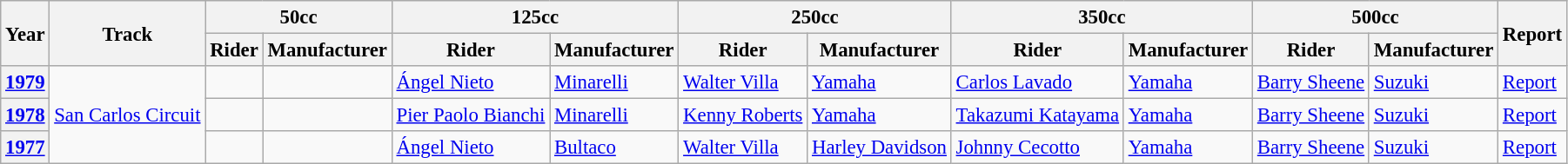<table class="wikitable" style="font-size: 95%;">
<tr>
<th rowspan=2>Year</th>
<th rowspan=2>Track</th>
<th colspan=2>50cc</th>
<th colspan=2>125cc</th>
<th colspan=2>250cc</th>
<th colspan=2>350cc</th>
<th colspan=2>500cc</th>
<th rowspan=2>Report</th>
</tr>
<tr>
<th>Rider</th>
<th>Manufacturer</th>
<th>Rider</th>
<th>Manufacturer</th>
<th>Rider</th>
<th>Manufacturer</th>
<th>Rider</th>
<th>Manufacturer</th>
<th>Rider</th>
<th>Manufacturer</th>
</tr>
<tr>
<th><a href='#'>1979</a></th>
<td rowspan="3"><a href='#'>San Carlos Circuit</a></td>
<td></td>
<td></td>
<td> <a href='#'>Ángel Nieto</a></td>
<td><a href='#'>Minarelli</a></td>
<td> <a href='#'>Walter Villa</a></td>
<td><a href='#'>Yamaha</a></td>
<td> <a href='#'>Carlos Lavado</a></td>
<td><a href='#'>Yamaha</a></td>
<td> <a href='#'>Barry Sheene</a></td>
<td><a href='#'>Suzuki</a></td>
<td><a href='#'>Report</a></td>
</tr>
<tr>
<th><a href='#'>1978</a></th>
<td></td>
<td></td>
<td> <a href='#'>Pier Paolo Bianchi</a></td>
<td><a href='#'>Minarelli</a></td>
<td> <a href='#'>Kenny Roberts</a></td>
<td><a href='#'>Yamaha</a></td>
<td> <a href='#'>Takazumi Katayama</a></td>
<td><a href='#'>Yamaha</a></td>
<td> <a href='#'>Barry Sheene</a></td>
<td><a href='#'>Suzuki</a></td>
<td><a href='#'>Report</a></td>
</tr>
<tr>
<th><a href='#'>1977</a></th>
<td></td>
<td></td>
<td> <a href='#'>Ángel Nieto</a></td>
<td><a href='#'>Bultaco</a></td>
<td> <a href='#'>Walter Villa</a></td>
<td><a href='#'>Harley Davidson</a></td>
<td> <a href='#'>Johnny Cecotto</a></td>
<td><a href='#'>Yamaha</a></td>
<td> <a href='#'>Barry Sheene</a></td>
<td><a href='#'>Suzuki</a></td>
<td><a href='#'>Report</a></td>
</tr>
</table>
